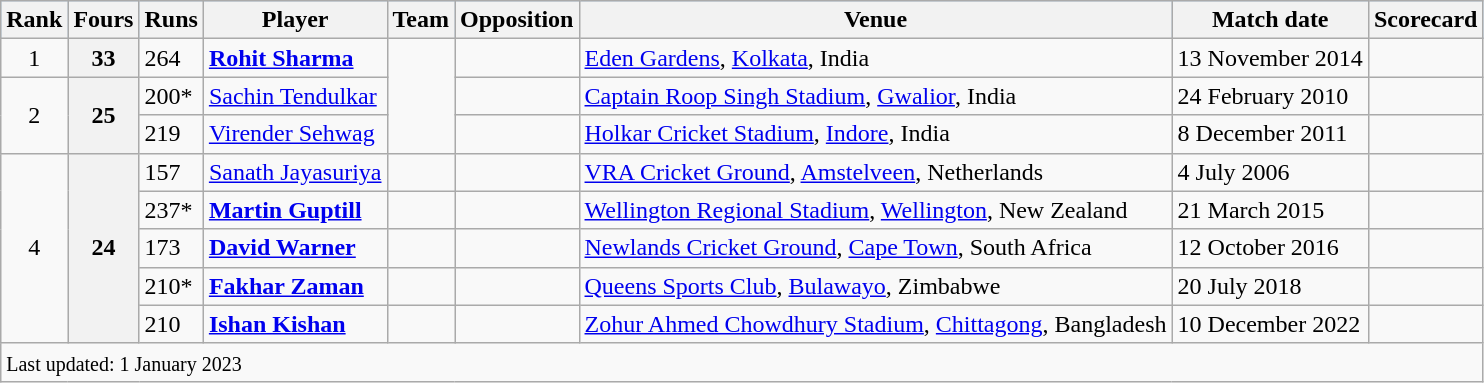<table class="wikitable plainrowheaders sortable">
<tr style="background:#9cf;">
<th>Rank</th>
<th>Fours</th>
<th>Runs</th>
<th>Player</th>
<th>Team</th>
<th>Opposition</th>
<th>Venue</th>
<th>Match date</th>
<th>Scorecard</th>
</tr>
<tr>
<td align=center>1</td>
<th>33</th>
<td>264</td>
<td><strong><a href='#'>Rohit Sharma</a></strong></td>
<td rowspan=3></td>
<td></td>
<td><a href='#'>Eden Gardens</a>, <a href='#'>Kolkata</a>, India</td>
<td>13 November 2014</td>
<td></td>
</tr>
<tr>
<td align=center rowspan=2>2</td>
<th rowspan="2">25</th>
<td>200*</td>
<td><a href='#'>Sachin Tendulkar</a></td>
<td></td>
<td><a href='#'>Captain Roop Singh Stadium</a>, <a href='#'>Gwalior</a>, India</td>
<td>24 February 2010</td>
<td></td>
</tr>
<tr>
<td>219</td>
<td><a href='#'>Virender Sehwag</a></td>
<td></td>
<td><a href='#'>Holkar Cricket Stadium</a>, <a href='#'>Indore</a>, India</td>
<td>8 December 2011</td>
<td></td>
</tr>
<tr>
<td align=center rowspan=5>4</td>
<th rowspan="5">24</th>
<td>157</td>
<td><a href='#'>Sanath Jayasuriya</a></td>
<td></td>
<td></td>
<td><a href='#'>VRA Cricket Ground</a>, <a href='#'>Amstelveen</a>, Netherlands</td>
<td>4 July 2006</td>
<td></td>
</tr>
<tr>
<td>237*</td>
<td><strong><a href='#'>Martin Guptill</a></strong></td>
<td></td>
<td></td>
<td><a href='#'>Wellington Regional Stadium</a>, <a href='#'>Wellington</a>, New Zealand</td>
<td>21 March 2015</td>
<td></td>
</tr>
<tr>
<td>173</td>
<td><strong><a href='#'>David Warner</a></strong></td>
<td></td>
<td></td>
<td><a href='#'>Newlands Cricket Ground</a>, <a href='#'>Cape Town</a>, South Africa</td>
<td>12 October 2016</td>
<td></td>
</tr>
<tr>
<td>210*</td>
<td><strong><a href='#'>Fakhar Zaman</a></strong></td>
<td></td>
<td></td>
<td><a href='#'>Queens Sports Club</a>, <a href='#'>Bulawayo</a>, Zimbabwe</td>
<td>20 July 2018</td>
<td></td>
</tr>
<tr>
<td>210</td>
<td><strong><a href='#'>Ishan Kishan</a></strong></td>
<td></td>
<td></td>
<td><a href='#'>Zohur Ahmed Chowdhury Stadium</a>, <a href='#'>Chittagong</a>, Bangladesh</td>
<td>10 December 2022</td>
<td></td>
</tr>
<tr class=sortbottom>
<td colspan="9"><small>Last updated: 1 January 2023</small></td>
</tr>
</table>
